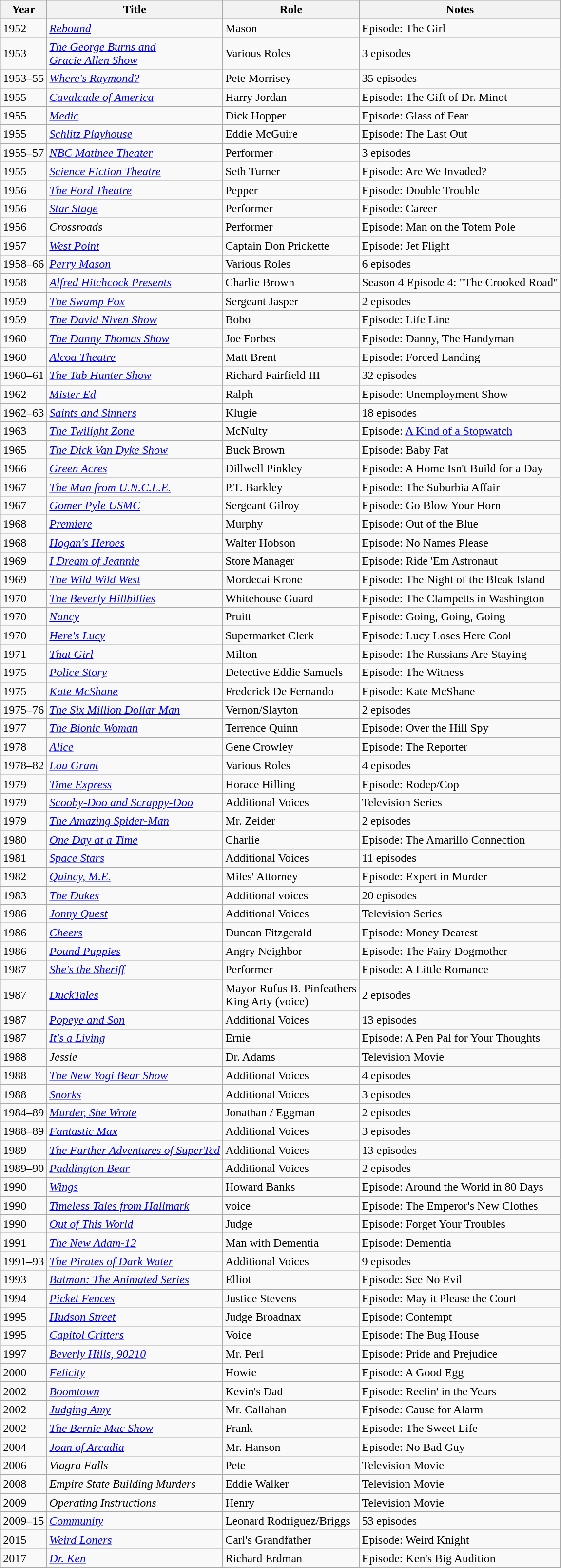<table class="wikitable">
<tr>
<th>Year</th>
<th>Title</th>
<th>Role</th>
<th>Notes</th>
</tr>
<tr>
<td>1952</td>
<td><em><a href='#'>Rebound</a></em></td>
<td>Mason</td>
<td>Episode: The Girl</td>
</tr>
<tr>
<td>1953</td>
<td><em><a href='#'>The George Burns and <br> Gracie Allen Show</a></em></td>
<td>Various Roles</td>
<td>3 episodes</td>
</tr>
<tr>
<td>1953–55</td>
<td><em><a href='#'>Where's Raymond?</a></em></td>
<td>Pete Morrisey</td>
<td>35 episodes</td>
</tr>
<tr>
<td>1955</td>
<td><em><a href='#'>Cavalcade of America</a></em></td>
<td>Harry Jordan</td>
<td>Episode: The Gift of Dr. Minot</td>
</tr>
<tr>
<td>1955</td>
<td><em><a href='#'>Medic</a></em></td>
<td>Dick Hopper</td>
<td>Episode: Glass of Fear</td>
</tr>
<tr>
<td>1955</td>
<td><em><a href='#'>Schlitz Playhouse</a></em></td>
<td>Eddie McGuire</td>
<td>Episode: The Last Out</td>
</tr>
<tr>
<td>1955–57</td>
<td><em><a href='#'>NBC Matinee Theater</a></em></td>
<td>Performer</td>
<td>3 episodes</td>
</tr>
<tr>
<td>1955</td>
<td><em><a href='#'>Science Fiction Theatre</a></em></td>
<td>Seth Turner</td>
<td>Episode: Are We Invaded?</td>
</tr>
<tr>
<td>1956</td>
<td><em><a href='#'>The Ford Theatre</a></em></td>
<td>Pepper</td>
<td>Episode: Double Trouble</td>
</tr>
<tr>
<td>1956</td>
<td><em><a href='#'>Star Stage</a></em></td>
<td>Performer</td>
<td>Episode: Career</td>
</tr>
<tr>
<td>1956</td>
<td><em>Crossroads</em></td>
<td>Performer</td>
<td>Episode: Man on the Totem Pole</td>
</tr>
<tr>
<td>1957</td>
<td><em><a href='#'>West Point</a></em></td>
<td>Captain Don Prickette</td>
<td>Episode: Jet Flight</td>
</tr>
<tr>
<td>1958–66</td>
<td><em><a href='#'>Perry Mason</a></em></td>
<td>Various Roles</td>
<td>6 episodes</td>
</tr>
<tr>
<td>1958</td>
<td><em><a href='#'>Alfred Hitchcock Presents</a></em></td>
<td>Charlie Brown</td>
<td>Season 4 Episode 4: "The Crooked Road"</td>
</tr>
<tr>
<td>1959</td>
<td><em><a href='#'>The Swamp Fox</a></em></td>
<td>Sergeant Jasper</td>
<td>2 episodes</td>
</tr>
<tr>
<td>1959</td>
<td><em><a href='#'>The David Niven Show</a></em></td>
<td>Bobo</td>
<td>Episode: Life Line</td>
</tr>
<tr>
<td>1960</td>
<td><em><a href='#'>The Danny Thomas Show</a></em></td>
<td>Joe Forbes</td>
<td>Episode: Danny, The Handyman</td>
</tr>
<tr>
<td>1960</td>
<td><em><a href='#'>Alcoa Theatre</a></em></td>
<td>Matt Brent</td>
<td>Episode: Forced Landing</td>
</tr>
<tr>
<td>1960–61</td>
<td><em><a href='#'>The Tab Hunter Show</a></em></td>
<td>Richard Fairfield III</td>
<td>32 episodes</td>
</tr>
<tr>
<td>1962</td>
<td><em><a href='#'>Mister Ed</a></em></td>
<td>Ralph</td>
<td>Episode: Unemployment Show</td>
</tr>
<tr>
<td>1962–63</td>
<td><em><a href='#'>Saints and Sinners</a></em></td>
<td>Klugie</td>
<td>18 episodes</td>
</tr>
<tr>
<td>1963</td>
<td><em><a href='#'>The Twilight Zone</a></em></td>
<td>McNulty</td>
<td>Episode: <a href='#'>A Kind of a Stopwatch</a></td>
</tr>
<tr>
<td>1965</td>
<td><em><a href='#'>The Dick Van Dyke Show</a></em></td>
<td>Buck Brown</td>
<td>Episode: Baby Fat</td>
</tr>
<tr>
<td>1966</td>
<td><em><a href='#'>Green Acres</a></em></td>
<td>Dillwell Pinkley</td>
<td>Episode: A Home Isn't Build for a Day</td>
</tr>
<tr>
<td>1967</td>
<td><em><a href='#'>The Man from U.N.C.L.E.</a></em></td>
<td>P.T. Barkley</td>
<td>Episode: The Suburbia Affair</td>
</tr>
<tr>
<td>1967</td>
<td><em><a href='#'>Gomer Pyle USMC</a></em></td>
<td>Sergeant Gilroy</td>
<td>Episode: Go Blow Your Horn</td>
</tr>
<tr>
<td>1968</td>
<td><em><a href='#'>Premiere</a></em></td>
<td>Murphy</td>
<td>Episode: Out of the Blue</td>
</tr>
<tr>
<td>1968</td>
<td><em><a href='#'>Hogan's Heroes</a></em></td>
<td>Walter Hobson</td>
<td>Episode: No Names Please</td>
</tr>
<tr>
<td>1969</td>
<td><em><a href='#'>I Dream of Jeannie</a></em></td>
<td>Store Manager</td>
<td>Episode: Ride 'Em Astronaut</td>
</tr>
<tr>
<td>1969</td>
<td><em><a href='#'>The Wild Wild West</a></em></td>
<td>Mordecai Krone</td>
<td>Episode: The Night of the Bleak Island</td>
</tr>
<tr>
<td>1970</td>
<td><em><a href='#'>The Beverly Hillbillies</a></em></td>
<td>Whitehouse Guard</td>
<td>Episode: The Clampetts in Washington</td>
</tr>
<tr>
<td>1970</td>
<td><em><a href='#'>Nancy</a></em></td>
<td>Pruitt</td>
<td>Episode: Going, Going, Going</td>
</tr>
<tr>
<td>1970</td>
<td><em><a href='#'>Here's Lucy</a></em></td>
<td>Supermarket Clerk</td>
<td>Episode: Lucy Loses Here Cool</td>
</tr>
<tr>
<td>1971</td>
<td><em><a href='#'>That Girl</a></em></td>
<td>Milton</td>
<td>Episode: The Russians Are Staying</td>
</tr>
<tr>
<td>1975</td>
<td><em><a href='#'>Police Story</a></em></td>
<td>Detective Eddie Samuels</td>
<td>Episode: The Witness</td>
</tr>
<tr>
<td>1975</td>
<td><em><a href='#'>Kate McShane</a></em></td>
<td>Frederick De Fernando</td>
<td>Episode: Kate McShane</td>
</tr>
<tr>
<td>1975–76</td>
<td><em><a href='#'>The Six Million Dollar Man</a></em></td>
<td>Vernon/Slayton</td>
<td>2 episodes</td>
</tr>
<tr>
<td>1977</td>
<td><em><a href='#'>The Bionic Woman</a></em></td>
<td>Terrence Quinn</td>
<td>Episode: Over the Hill Spy</td>
</tr>
<tr>
<td>1978</td>
<td><em><a href='#'>Alice</a></em></td>
<td>Gene Crowley</td>
<td>Episode: The Reporter</td>
</tr>
<tr>
<td>1978–82</td>
<td><em><a href='#'>Lou Grant</a></em></td>
<td>Various Roles</td>
<td>4 episodes</td>
</tr>
<tr>
<td>1979</td>
<td><em><a href='#'>Time Express</a></em></td>
<td>Horace Hilling</td>
<td>Episode: Rodep/Cop</td>
</tr>
<tr>
<td>1979</td>
<td><em><a href='#'>Scooby-Doo and Scrappy-Doo</a></em></td>
<td>Additional Voices</td>
<td>Television Series</td>
</tr>
<tr>
<td>1979</td>
<td><em><a href='#'>The Amazing Spider-Man</a></em></td>
<td>Mr. Zeider</td>
<td>2 episodes</td>
</tr>
<tr>
<td>1980</td>
<td><em><a href='#'>One Day at a Time</a></em></td>
<td>Charlie</td>
<td>Episode: The Amarillo Connection</td>
</tr>
<tr>
<td>1981</td>
<td><em><a href='#'>Space Stars</a></em></td>
<td>Additional Voices</td>
<td>11 episodes</td>
</tr>
<tr>
<td>1982</td>
<td><em><a href='#'>Quincy, M.E.</a></em></td>
<td>Miles' Attorney</td>
<td>Episode: Expert in Murder</td>
</tr>
<tr>
<td>1983</td>
<td><em><a href='#'>The Dukes</a></em></td>
<td>Additional voices</td>
<td>20 episodes</td>
</tr>
<tr>
<td>1986</td>
<td><em><a href='#'>Jonny Quest</a></em></td>
<td>Additional Voices</td>
<td>Television Series</td>
</tr>
<tr>
<td>1986</td>
<td><em><a href='#'>Cheers</a></em></td>
<td>Duncan Fitzgerald</td>
<td>Episode: Money Dearest</td>
</tr>
<tr>
<td>1986</td>
<td><em><a href='#'>Pound Puppies</a></em></td>
<td>Angry Neighbor</td>
<td>Episode: The Fairy Dogmother</td>
</tr>
<tr>
<td>1987</td>
<td><em><a href='#'>She's the Sheriff</a></em></td>
<td>Performer</td>
<td>Episode: A Little Romance</td>
</tr>
<tr>
<td>1987</td>
<td><em><a href='#'>DuckTales</a></em></td>
<td>Mayor Rufus B. Pinfeathers <br> King Arty (voice)</td>
<td>2 episodes</td>
</tr>
<tr>
<td>1987</td>
<td><em><a href='#'>Popeye and Son</a></em></td>
<td>Additional Voices</td>
<td>13 episodes</td>
</tr>
<tr>
<td>1987</td>
<td><em><a href='#'>It's a Living</a></em></td>
<td>Ernie</td>
<td>Episode: A Pen Pal for Your Thoughts</td>
</tr>
<tr>
<td>1988</td>
<td><em>Jessie</em></td>
<td>Dr. Adams</td>
<td>Television Movie</td>
</tr>
<tr>
<td>1988</td>
<td><em><a href='#'>The New Yogi Bear Show</a></em></td>
<td>Additional Voices</td>
<td>4 episodes</td>
</tr>
<tr>
<td>1988</td>
<td><em><a href='#'>Snorks</a></em></td>
<td>Additional Voices</td>
<td>3 episodes</td>
</tr>
<tr>
<td>1984–89</td>
<td><em><a href='#'>Murder, She Wrote</a></em></td>
<td>Jonathan / Eggman</td>
<td>2 episodes</td>
</tr>
<tr>
<td>1988–89</td>
<td><em><a href='#'>Fantastic Max</a></em></td>
<td>Additional Voices</td>
<td>3 episodes</td>
</tr>
<tr>
<td>1989</td>
<td><em><a href='#'>The Further Adventures of SuperTed</a></em></td>
<td>Additional Voices</td>
<td>13 episodes</td>
</tr>
<tr>
<td>1989–90</td>
<td><em><a href='#'>Paddington Bear</a></em></td>
<td>Additional Voices</td>
<td>2 episodes</td>
</tr>
<tr>
<td>1990</td>
<td><em><a href='#'>Wings</a></em></td>
<td>Howard Banks</td>
<td>Episode: Around the World in 80 Days</td>
</tr>
<tr>
<td>1990</td>
<td><em><a href='#'>Timeless Tales from Hallmark</a></em></td>
<td>voice</td>
<td>Episode: The Emperor's New Clothes</td>
</tr>
<tr>
<td>1990</td>
<td><em><a href='#'>Out of This World</a></em></td>
<td>Judge</td>
<td>Episode: Forget Your Troubles</td>
</tr>
<tr>
<td>1991</td>
<td><em><a href='#'>The New Adam-12</a></em></td>
<td>Man with Dementia</td>
<td>Episode: Dementia</td>
</tr>
<tr>
<td>1991–93</td>
<td><em><a href='#'>The Pirates of Dark Water</a></em></td>
<td>Additional Voices</td>
<td>9 episodes</td>
</tr>
<tr>
<td>1993</td>
<td><em><a href='#'>Batman: The Animated Series</a></em></td>
<td>Elliot</td>
<td>Episode: See No Evil</td>
</tr>
<tr>
<td>1994</td>
<td><em><a href='#'>Picket Fences</a></em></td>
<td>Justice Stevens</td>
<td>Episode: May it Please the Court</td>
</tr>
<tr>
<td>1995</td>
<td><em><a href='#'>Hudson Street</a></em></td>
<td>Judge Broadnax</td>
<td>Episode: Contempt</td>
</tr>
<tr>
<td>1995</td>
<td><em><a href='#'>Capitol Critters</a></em></td>
<td>Voice</td>
<td>Episode: The Bug House</td>
</tr>
<tr>
<td>1997</td>
<td><em><a href='#'>Beverly Hills, 90210</a></em></td>
<td>Mr. Perl</td>
<td>Episode: Pride and Prejudice</td>
</tr>
<tr>
<td>2000</td>
<td><em><a href='#'>Felicity</a></em></td>
<td>Howie</td>
<td>Episode: A Good Egg</td>
</tr>
<tr>
<td>2002</td>
<td><em><a href='#'>Boomtown</a></em></td>
<td>Kevin's Dad</td>
<td>Episode: Reelin' in the Years</td>
</tr>
<tr>
<td>2002</td>
<td><em><a href='#'>Judging Amy</a></em></td>
<td>Mr. Callahan</td>
<td>Episode: Cause for Alarm</td>
</tr>
<tr>
<td>2002</td>
<td><em><a href='#'>The Bernie Mac Show</a></em></td>
<td>Frank</td>
<td>Episode: The Sweet Life</td>
</tr>
<tr>
<td>2004</td>
<td><em><a href='#'>Joan of Arcadia</a></em></td>
<td>Mr. Hanson</td>
<td>Episode: No Bad Guy</td>
</tr>
<tr>
<td>2006</td>
<td><em>Viagra Falls</em></td>
<td>Pete</td>
<td>Television Movie</td>
</tr>
<tr>
<td>2008</td>
<td><em>Empire State Building Murders</em></td>
<td>Eddie Walker</td>
<td>Television Movie</td>
</tr>
<tr>
<td>2009</td>
<td><em>Operating Instructions</em></td>
<td>Henry</td>
<td>Television Movie</td>
</tr>
<tr>
<td>2009–15</td>
<td><em><a href='#'>Community</a></em></td>
<td>Leonard Rodriguez/Briggs</td>
<td>53 episodes</td>
</tr>
<tr>
<td>2015</td>
<td><em><a href='#'>Weird Loners</a></em></td>
<td>Carl's Grandfather</td>
<td>Episode: Weird Knight</td>
</tr>
<tr>
<td>2017</td>
<td><em><a href='#'>Dr. Ken</a></em></td>
<td>Richard Erdman</td>
<td>Episode: Ken's Big Audition</td>
</tr>
<tr>
</tr>
</table>
